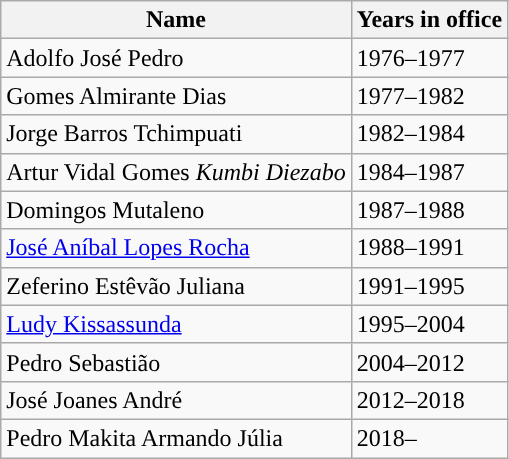<table class="wikitable sortable">
<tr>
<th>Name</th>
<th>Years in office</th>
</tr>
<tr>
<td>Adolfo José Pedro</td>
<td>1976–1977</td>
</tr>
<tr>
<td>Gomes Almirante Dias</td>
<td>1977–1982</td>
</tr>
<tr>
<td>Jorge Barros Tchimpuati</td>
<td>1982–1984</td>
</tr>
<tr>
<td>Artur Vidal Gomes <em>Kumbi Diezabo</em></td>
<td>1984–1987</td>
</tr>
<tr>
<td>Domingos Mutaleno</td>
<td>1987–1988</td>
</tr>
<tr>
<td><a href='#'>José Aníbal Lopes Rocha</a></td>
<td>1988–1991</td>
</tr>
<tr>
<td>Zeferino Estêvão Juliana</td>
<td>1991–1995</td>
</tr>
<tr>
<td><a href='#'>Ludy Kissassunda</a></td>
<td>1995–2004</td>
</tr>
<tr>
<td>Pedro Sebastião</td>
<td>2004–2012</td>
</tr>
<tr>
<td>José Joanes André</td>
<td>2012–2018</td>
</tr>
<tr>
<td>Pedro Makita Armando Júlia</td>
<td>2018–</td>
</tr>
</table>
